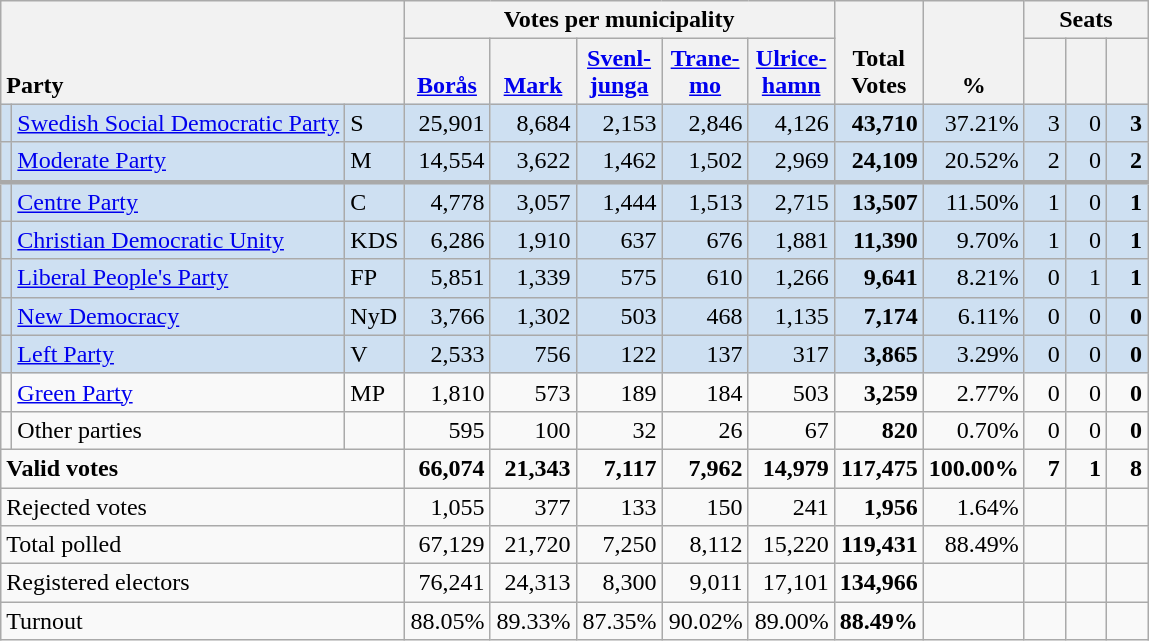<table class="wikitable" border="1" style="text-align:right;">
<tr>
<th style="text-align:left;" valign=bottom rowspan=2 colspan=3>Party</th>
<th colspan=5>Votes per municipality</th>
<th align=center valign=bottom rowspan=2 width="50">Total Votes</th>
<th align=center valign=bottom rowspan=2 width="50">%</th>
<th colspan=3>Seats</th>
</tr>
<tr>
<th align=center valign=bottom width="50"><a href='#'>Borås</a></th>
<th align=center valign=bottom width="50"><a href='#'>Mark</a></th>
<th align=center valign=bottom width="50"><a href='#'>Svenl- junga</a></th>
<th align=center valign=bottom width="50"><a href='#'>Trane- mo</a></th>
<th align=center valign=bottom width="50"><a href='#'>Ulrice- hamn</a></th>
<th align=center valign=bottom width="20"><small></small></th>
<th align=center valign=bottom width="20"><small><a href='#'></a></small></th>
<th align=center valign=bottom width="20"><small></small></th>
</tr>
<tr style="background:#CEE0F2;">
<td></td>
<td align=left style="white-space: nowrap;"><a href='#'>Swedish Social Democratic Party</a></td>
<td align=left>S</td>
<td>25,901</td>
<td>8,684</td>
<td>2,153</td>
<td>2,846</td>
<td>4,126</td>
<td><strong>43,710</strong></td>
<td>37.21%</td>
<td>3</td>
<td>0</td>
<td><strong>3</strong></td>
</tr>
<tr style="background:#CEE0F2;">
<td></td>
<td align=left><a href='#'>Moderate Party</a></td>
<td align=left>M</td>
<td>14,554</td>
<td>3,622</td>
<td>1,462</td>
<td>1,502</td>
<td>2,969</td>
<td><strong>24,109</strong></td>
<td>20.52%</td>
<td>2</td>
<td>0</td>
<td><strong>2</strong></td>
</tr>
<tr style="background:#CEE0F2; border-top:3px solid darkgray;">
<td></td>
<td align=left><a href='#'>Centre Party</a></td>
<td align=left>C</td>
<td>4,778</td>
<td>3,057</td>
<td>1,444</td>
<td>1,513</td>
<td>2,715</td>
<td><strong>13,507</strong></td>
<td>11.50%</td>
<td>1</td>
<td>0</td>
<td><strong>1</strong></td>
</tr>
<tr style="background:#CEE0F2;">
<td></td>
<td align=left><a href='#'>Christian Democratic Unity</a></td>
<td align=left>KDS</td>
<td>6,286</td>
<td>1,910</td>
<td>637</td>
<td>676</td>
<td>1,881</td>
<td><strong>11,390</strong></td>
<td>9.70%</td>
<td>1</td>
<td>0</td>
<td><strong>1</strong></td>
</tr>
<tr style="background:#CEE0F2;">
<td></td>
<td align=left><a href='#'>Liberal People's Party</a></td>
<td align=left>FP</td>
<td>5,851</td>
<td>1,339</td>
<td>575</td>
<td>610</td>
<td>1,266</td>
<td><strong>9,641</strong></td>
<td>8.21%</td>
<td>0</td>
<td>1</td>
<td><strong>1</strong></td>
</tr>
<tr style="background:#CEE0F2;">
<td></td>
<td align=left><a href='#'>New Democracy</a></td>
<td align=left>NyD</td>
<td>3,766</td>
<td>1,302</td>
<td>503</td>
<td>468</td>
<td>1,135</td>
<td><strong>7,174</strong></td>
<td>6.11%</td>
<td>0</td>
<td>0</td>
<td><strong>0</strong></td>
</tr>
<tr style="background:#CEE0F2;">
<td></td>
<td align=left><a href='#'>Left Party</a></td>
<td align=left>V</td>
<td>2,533</td>
<td>756</td>
<td>122</td>
<td>137</td>
<td>317</td>
<td><strong>3,865</strong></td>
<td>3.29%</td>
<td>0</td>
<td>0</td>
<td><strong>0</strong></td>
</tr>
<tr>
<td></td>
<td align=left><a href='#'>Green Party</a></td>
<td align=left>MP</td>
<td>1,810</td>
<td>573</td>
<td>189</td>
<td>184</td>
<td>503</td>
<td><strong>3,259</strong></td>
<td>2.77%</td>
<td>0</td>
<td>0</td>
<td><strong>0</strong></td>
</tr>
<tr>
<td></td>
<td align=left>Other parties</td>
<td></td>
<td>595</td>
<td>100</td>
<td>32</td>
<td>26</td>
<td>67</td>
<td><strong>820</strong></td>
<td>0.70%</td>
<td>0</td>
<td>0</td>
<td><strong>0</strong></td>
</tr>
<tr style="font-weight:bold">
<td align=left colspan=3>Valid votes</td>
<td>66,074</td>
<td>21,343</td>
<td>7,117</td>
<td>7,962</td>
<td>14,979</td>
<td>117,475</td>
<td>100.00%</td>
<td>7</td>
<td>1</td>
<td>8</td>
</tr>
<tr>
<td align=left colspan=3>Rejected votes</td>
<td>1,055</td>
<td>377</td>
<td>133</td>
<td>150</td>
<td>241</td>
<td><strong>1,956</strong></td>
<td>1.64%</td>
<td></td>
<td></td>
<td></td>
</tr>
<tr>
<td align=left colspan=3>Total polled</td>
<td>67,129</td>
<td>21,720</td>
<td>7,250</td>
<td>8,112</td>
<td>15,220</td>
<td><strong>119,431</strong></td>
<td>88.49%</td>
<td></td>
<td></td>
<td></td>
</tr>
<tr>
<td align=left colspan=3>Registered electors</td>
<td>76,241</td>
<td>24,313</td>
<td>8,300</td>
<td>9,011</td>
<td>17,101</td>
<td><strong>134,966</strong></td>
<td></td>
<td></td>
<td></td>
<td></td>
</tr>
<tr>
<td align=left colspan=3>Turnout</td>
<td>88.05%</td>
<td>89.33%</td>
<td>87.35%</td>
<td>90.02%</td>
<td>89.00%</td>
<td><strong>88.49%</strong></td>
<td></td>
<td></td>
<td></td>
<td></td>
</tr>
</table>
